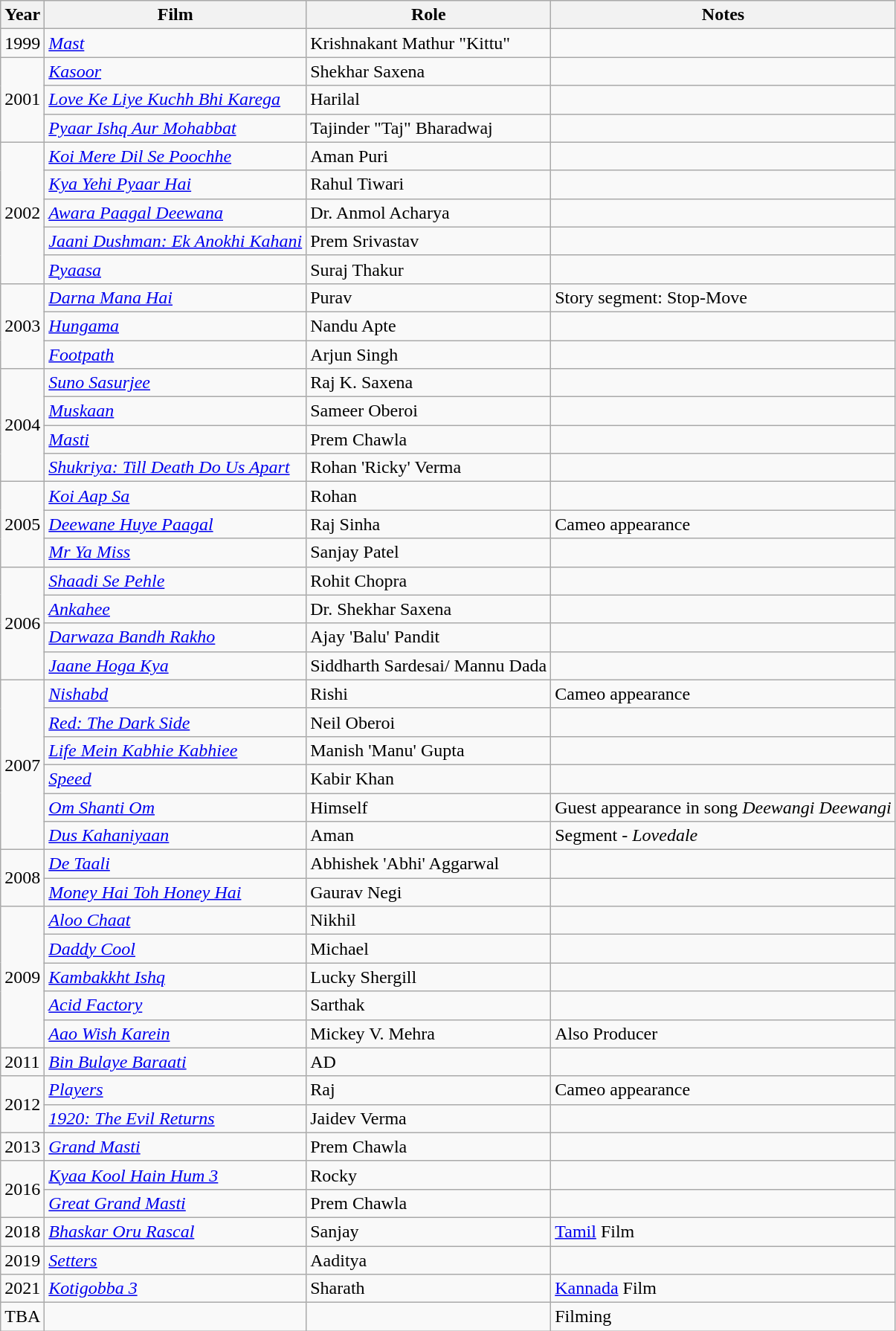<table class="wikitable sortable">
<tr>
<th>Year</th>
<th>Film</th>
<th>Role</th>
<th>Notes</th>
</tr>
<tr>
<td>1999</td>
<td><em><a href='#'>Mast</a></em></td>
<td>Krishnakant Mathur "Kittu"</td>
<td></td>
</tr>
<tr>
<td rowspan="3">2001</td>
<td><em><a href='#'>Kasoor</a></em></td>
<td>Shekhar Saxena</td>
<td></td>
</tr>
<tr>
<td><em><a href='#'>Love Ke Liye Kuchh Bhi Karega</a></em></td>
<td>Harilal</td>
<td></td>
</tr>
<tr>
<td><em><a href='#'>Pyaar Ishq Aur Mohabbat</a></em></td>
<td>Tajinder "Taj" Bharadwaj</td>
<td></td>
</tr>
<tr>
<td rowspan="5">2002</td>
<td><em><a href='#'>Koi Mere Dil Se Poochhe</a></em></td>
<td>Aman Puri</td>
<td></td>
</tr>
<tr>
<td><em><a href='#'>Kya Yehi Pyaar Hai</a></em></td>
<td>Rahul Tiwari</td>
<td></td>
</tr>
<tr>
<td><em><a href='#'>Awara Paagal Deewana</a></em></td>
<td>Dr. Anmol Acharya</td>
<td></td>
</tr>
<tr>
<td><em><a href='#'>Jaani Dushman: Ek Anokhi Kahani</a></em></td>
<td>Prem Srivastav</td>
<td></td>
</tr>
<tr>
<td><em><a href='#'>Pyaasa</a></em></td>
<td>Suraj Thakur</td>
<td></td>
</tr>
<tr>
<td rowspan="3">2003</td>
<td><em><a href='#'>Darna Mana Hai</a></em></td>
<td>Purav</td>
<td>Story segment: Stop-Move</td>
</tr>
<tr>
<td><em><a href='#'>Hungama</a></em></td>
<td>Nandu Apte</td>
<td></td>
</tr>
<tr>
<td><em><a href='#'>Footpath</a></em></td>
<td>Arjun Singh</td>
<td></td>
</tr>
<tr>
<td rowspan="4">2004</td>
<td><em><a href='#'>Suno Sasurjee</a></em></td>
<td>Raj K. Saxena</td>
<td></td>
</tr>
<tr>
<td><em><a href='#'>Muskaan</a></em></td>
<td>Sameer Oberoi</td>
<td></td>
</tr>
<tr>
<td><em><a href='#'>Masti</a></em></td>
<td>Prem Chawla</td>
<td></td>
</tr>
<tr>
<td><em><a href='#'>Shukriya: Till Death Do Us Apart</a></em></td>
<td>Rohan 'Ricky' Verma</td>
<td></td>
</tr>
<tr>
<td rowspan="3">2005</td>
<td><em><a href='#'>Koi Aap Sa</a></em></td>
<td>Rohan</td>
<td></td>
</tr>
<tr>
<td><em><a href='#'>Deewane Huye Paagal</a></em></td>
<td>Raj Sinha</td>
<td>Cameo appearance</td>
</tr>
<tr>
<td><em><a href='#'>Mr Ya Miss</a></em></td>
<td>Sanjay Patel</td>
<td></td>
</tr>
<tr>
<td rowspan="4">2006</td>
<td><em><a href='#'>Shaadi Se Pehle</a></em></td>
<td>Rohit Chopra</td>
<td></td>
</tr>
<tr>
<td><em><a href='#'>Ankahee</a></em></td>
<td>Dr. Shekhar Saxena</td>
<td></td>
</tr>
<tr>
<td><em><a href='#'>Darwaza Bandh Rakho</a></em></td>
<td>Ajay 'Balu' Pandit</td>
<td></td>
</tr>
<tr>
<td><em><a href='#'>Jaane Hoga Kya</a></em></td>
<td>Siddharth Sardesai/ Mannu Dada</td>
<td></td>
</tr>
<tr>
<td rowspan="6">2007</td>
<td><em><a href='#'>Nishabd</a></em></td>
<td>Rishi</td>
<td>Cameo appearance</td>
</tr>
<tr>
<td><em><a href='#'>Red: The Dark Side</a></em></td>
<td>Neil Oberoi</td>
<td></td>
</tr>
<tr>
<td><em><a href='#'>Life Mein Kabhie Kabhiee</a></em></td>
<td>Manish 'Manu' Gupta</td>
<td></td>
</tr>
<tr>
<td><em><a href='#'>Speed</a></em></td>
<td>Kabir Khan</td>
<td></td>
</tr>
<tr>
<td><em><a href='#'>Om Shanti Om</a></em></td>
<td>Himself</td>
<td>Guest appearance in song <em>Deewangi Deewangi</em></td>
</tr>
<tr>
<td><em><a href='#'>Dus Kahaniyaan</a></em></td>
<td>Aman</td>
<td>Segment - <em>Lovedale</em></td>
</tr>
<tr>
<td rowspan="2">2008</td>
<td><em><a href='#'>De Taali</a></em></td>
<td>Abhishek 'Abhi' Aggarwal</td>
<td></td>
</tr>
<tr>
<td><em><a href='#'>Money Hai Toh Honey Hai</a></em></td>
<td>Gaurav Negi</td>
<td></td>
</tr>
<tr>
<td rowspan="5">2009</td>
<td><a href='#'><em>Aloo Chaat</em></a></td>
<td>Nikhil</td>
<td></td>
</tr>
<tr>
<td><em><a href='#'>Daddy Cool</a></em></td>
<td>Michael</td>
<td></td>
</tr>
<tr>
<td><em><a href='#'>Kambakkht Ishq</a></em></td>
<td>Lucky Shergill</td>
<td></td>
</tr>
<tr>
<td><em><a href='#'>Acid Factory</a></em></td>
<td>Sarthak</td>
<td></td>
</tr>
<tr>
<td><em><a href='#'>Aao Wish Karein</a></em></td>
<td>Mickey V. Mehra</td>
<td>Also Producer</td>
</tr>
<tr>
<td>2011</td>
<td><em><a href='#'>Bin Bulaye Baraati</a></em></td>
<td>AD</td>
<td></td>
</tr>
<tr>
<td rowspan="2">2012</td>
<td><em><a href='#'>Players</a></em></td>
<td>Raj</td>
<td>Cameo appearance</td>
</tr>
<tr>
<td><em><a href='#'>1920: The Evil Returns</a></em></td>
<td>Jaidev Verma</td>
<td></td>
</tr>
<tr>
<td>2013</td>
<td><em><a href='#'>Grand Masti</a></em></td>
<td>Prem Chawla</td>
<td></td>
</tr>
<tr>
<td rowspan="2">2016</td>
<td><em><a href='#'>Kyaa Kool Hain Hum 3</a></em></td>
<td>Rocky</td>
<td></td>
</tr>
<tr>
<td><em><a href='#'>Great Grand Masti</a></em></td>
<td>Prem Chawla</td>
<td></td>
</tr>
<tr>
<td>2018</td>
<td><em><a href='#'>Bhaskar Oru Rascal</a></em></td>
<td>Sanjay</td>
<td><a href='#'>Tamil</a> Film</td>
</tr>
<tr>
<td>2019</td>
<td><em><a href='#'>Setters</a></em></td>
<td>Aaditya</td>
<td></td>
</tr>
<tr>
<td>2021</td>
<td><em><a href='#'>Kotigobba 3</a></em></td>
<td>Sharath</td>
<td><a href='#'>Kannada</a> Film</td>
</tr>
<tr>
<td>TBA</td>
<td></td>
<td></td>
<td>Filming</td>
</tr>
</table>
